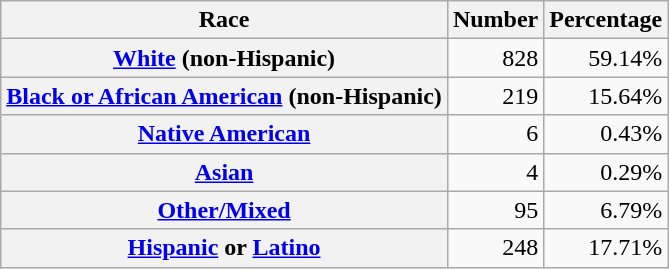<table class="wikitable" style="text-align:right">
<tr>
<th scope="col">Race</th>
<th scope="col">Number</th>
<th scope="col">Percentage</th>
</tr>
<tr>
<th scope="row"><a href='#'>White</a> (non-Hispanic)</th>
<td>828</td>
<td>59.14%</td>
</tr>
<tr>
<th scope="row"><a href='#'>Black or African American</a> (non-Hispanic)</th>
<td>219</td>
<td>15.64%</td>
</tr>
<tr>
<th scope="row"><a href='#'>Native American</a></th>
<td>6</td>
<td>0.43%</td>
</tr>
<tr>
<th scope="row"><a href='#'>Asian</a></th>
<td>4</td>
<td>0.29%</td>
</tr>
<tr>
<th scope="row"><a href='#'>Other/Mixed</a></th>
<td>95</td>
<td>6.79%</td>
</tr>
<tr>
<th scope="row"><a href='#'>Hispanic</a> or <a href='#'>Latino</a></th>
<td>248</td>
<td>17.71%</td>
</tr>
</table>
